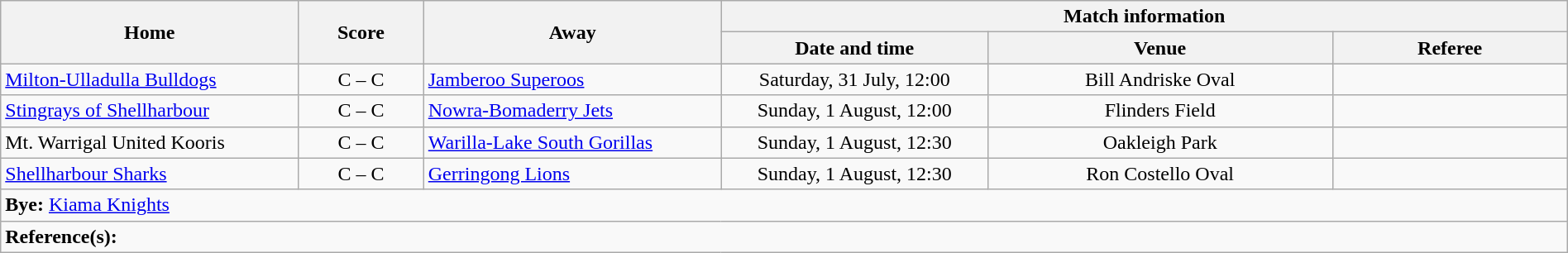<table class="wikitable" width="100% text-align:center;">
<tr>
<th rowspan="2" width="19%">Home</th>
<th rowspan="2" width="8%">Score</th>
<th rowspan="2" width="19%">Away</th>
<th colspan="3">Match information</th>
</tr>
<tr bgcolor="#CCCCCC">
<th width="17%">Date and time</th>
<th width="22%">Venue</th>
<th>Referee</th>
</tr>
<tr>
<td> <a href='#'>Milton-Ulladulla Bulldogs</a></td>
<td style="text-align:center;">C – C</td>
<td> <a href='#'>Jamberoo Superoos</a></td>
<td style="text-align:center;">Saturday, 31 July, 12:00</td>
<td style="text-align:center;">Bill Andriske Oval</td>
<td style="text-align:center;"></td>
</tr>
<tr>
<td> <a href='#'>Stingrays of Shellharbour</a></td>
<td style="text-align:center;">C – C</td>
<td> <a href='#'>Nowra-Bomaderry Jets</a></td>
<td style="text-align:center;">Sunday, 1 August, 12:00</td>
<td style="text-align:center;">Flinders Field</td>
<td style="text-align:center;"></td>
</tr>
<tr>
<td> Mt. Warrigal United Kooris</td>
<td style="text-align:center;">C – C</td>
<td> <a href='#'>Warilla-Lake South Gorillas</a></td>
<td style="text-align:center;">Sunday, 1 August, 12:30</td>
<td style="text-align:center;">Oakleigh Park</td>
<td style="text-align:center;"></td>
</tr>
<tr>
<td> <a href='#'>Shellharbour Sharks</a></td>
<td style="text-align:center;">C – C</td>
<td> <a href='#'>Gerringong Lions</a></td>
<td style="text-align:center;">Sunday, 1 August, 12:30</td>
<td style="text-align:center;">Ron Costello Oval</td>
<td style="text-align:center;"></td>
</tr>
<tr>
<td colspan="6" align="centre"><strong>Bye:</strong>  <a href='#'>Kiama Knights</a></td>
</tr>
<tr>
<td colspan="6"><strong>Reference(s):</strong></td>
</tr>
</table>
